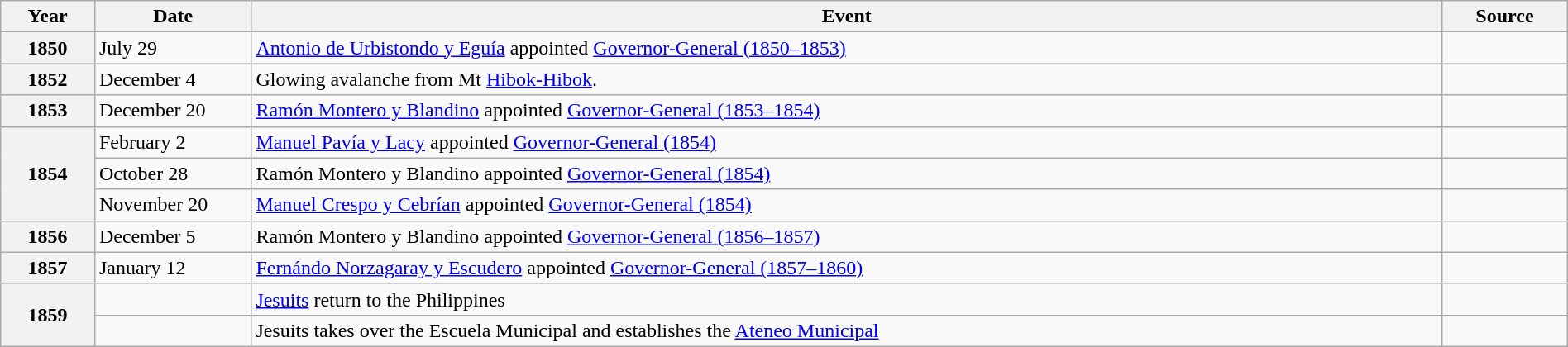<table class="wikitable toptextcells" style="width:100%;">
<tr>
<th scope="col" style="width:6%;">Year</th>
<th scope="col" style="width:10%;">Date</th>
<th scope="col">Event</th>
<th scope="col" style="width:8%;">Source</th>
</tr>
<tr>
<th scope="row">1850</th>
<td>July 29</td>
<td><a href='#'>Antonio de Urbistondo y Eguía</a> appointed <a href='#'>Governor-General (1850–1853)</a></td>
<td></td>
</tr>
<tr>
<th scope="row">1852</th>
<td>December 4</td>
<td>Glowing avalanche from Mt <a href='#'>Hibok-Hibok</a>.</td>
<td></td>
</tr>
<tr>
<th scope="row">1853</th>
<td>December 20</td>
<td><a href='#'>Ramón Montero y Blandino</a> appointed <a href='#'>Governor-General (1853–1854)</a></td>
<td></td>
</tr>
<tr>
<th scope="row" rowspan="3">1854</th>
<td>February 2</td>
<td><a href='#'>Manuel Pavía y Lacy</a> appointed <a href='#'>Governor-General (1854)</a></td>
<td></td>
</tr>
<tr>
<td>October 28</td>
<td>Ramón Montero y Blandino appointed <a href='#'>Governor-General (1854)</a></td>
<td></td>
</tr>
<tr>
<td>November 20</td>
<td><a href='#'>Manuel Crespo y Cebrían</a> appointed <a href='#'>Governor-General (1854)</a></td>
<td></td>
</tr>
<tr>
<th scope="row">1856</th>
<td>December 5</td>
<td>Ramón Montero y Blandino appointed <a href='#'>Governor-General (1856–1857)</a></td>
<td></td>
</tr>
<tr>
<th scope="row">1857</th>
<td>January 12</td>
<td><a href='#'>Fernándo Norzagaray y Escudero</a> appointed <a href='#'>Governor-General (1857–1860)</a></td>
<td></td>
</tr>
<tr>
<th scope="row" rowspan="2">1859</th>
<td></td>
<td><a href='#'>Jesuits</a> return to the Philippines</td>
<td></td>
</tr>
<tr>
<td></td>
<td>Jesuits takes over the Escuela Municipal and establishes the <a href='#'>Ateneo Municipal</a></td>
<td></td>
</tr>
</table>
